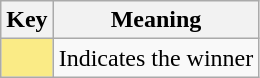<table class="wikitable">
<tr>
<th scope="col" style="width:%;">Key</th>
<th scope="col" style="width:%;">Meaning</th>
</tr>
<tr>
<td style="background:#FAEB86"></td>
<td>Indicates the winner</td>
</tr>
</table>
